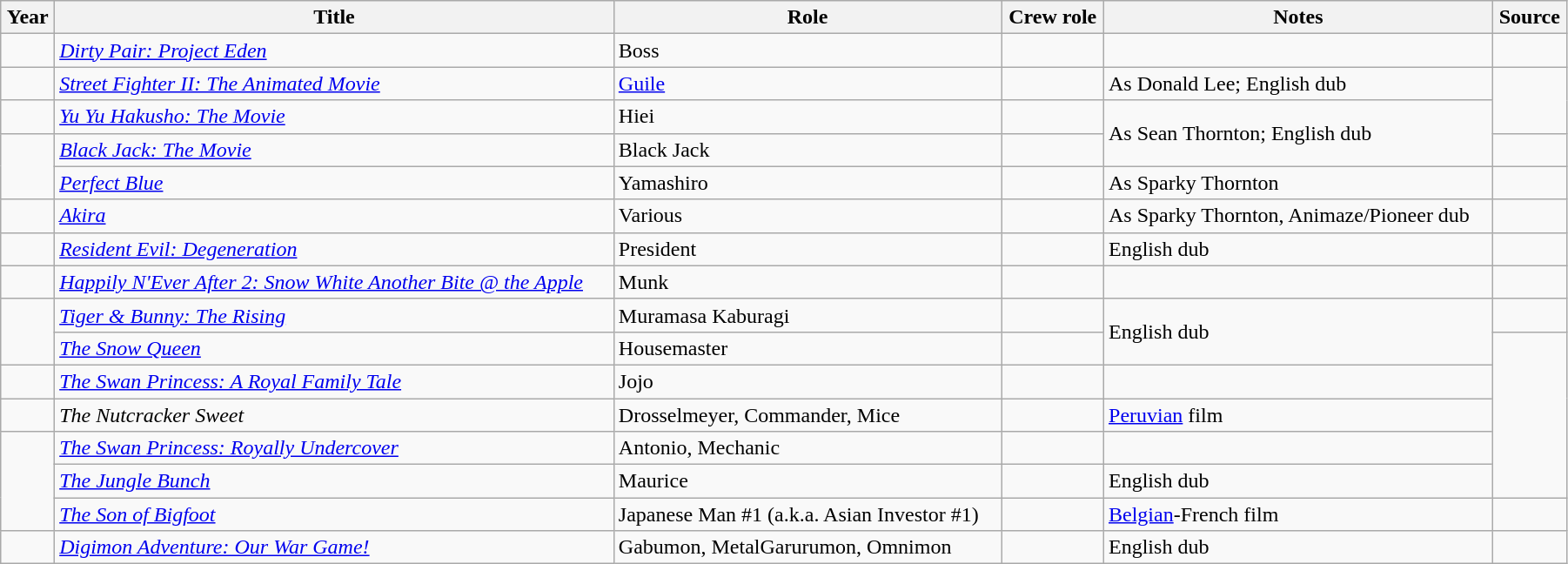<table class="wikitable sortable plainrowheaders" style="min-width:95%">
<tr>
<th>Year</th>
<th>Title</th>
<th>Role</th>
<th>Crew role</th>
<th class="unsortable">Notes</th>
<th class="unsortable">Source</th>
</tr>
<tr>
<td></td>
<td><em><a href='#'>Dirty Pair: Project Eden</a></em></td>
<td>Boss</td>
<td></td>
<td></td>
<td></td>
</tr>
<tr>
<td></td>
<td><em><a href='#'>Street Fighter II: The Animated Movie</a></em></td>
<td><a href='#'>Guile</a></td>
<td></td>
<td>As Donald Lee; English dub</td>
<td rowspan="2"></td>
</tr>
<tr>
<td></td>
<td><em><a href='#'>Yu Yu Hakusho: The Movie</a></em></td>
<td>Hiei</td>
<td></td>
<td rowspan="2">As Sean Thornton; English dub</td>
</tr>
<tr>
<td rowspan="2"></td>
<td><em><a href='#'>Black Jack: The Movie</a></em></td>
<td>Black Jack</td>
<td></td>
<td></td>
</tr>
<tr>
<td><em><a href='#'>Perfect Blue</a></em></td>
<td>Yamashiro</td>
<td></td>
<td>As Sparky Thornton</td>
<td></td>
</tr>
<tr>
<td></td>
<td><em><a href='#'>Akira</a></em></td>
<td>Various</td>
<td></td>
<td>As Sparky Thornton, Animaze/Pioneer dub</td>
<td></td>
</tr>
<tr>
<td></td>
<td><em><a href='#'>Resident Evil: Degeneration</a></em></td>
<td>President</td>
<td></td>
<td>English dub</td>
<td></td>
</tr>
<tr>
<td></td>
<td><em><a href='#'>Happily N'Ever After 2: Snow White Another Bite @ the Apple</a></em></td>
<td>Munk</td>
<td></td>
<td></td>
<td></td>
</tr>
<tr>
<td rowspan="2"></td>
<td><em><a href='#'>Tiger & Bunny: The Rising</a></em></td>
<td>Muramasa Kaburagi</td>
<td></td>
<td rowspan="2">English dub</td>
<td></td>
</tr>
<tr>
<td><em><a href='#'>The Snow Queen</a></em></td>
<td>Housemaster</td>
<td></td>
<td rowspan="5"></td>
</tr>
<tr>
<td></td>
<td><em><a href='#'>The Swan Princess: A Royal Family Tale</a></em></td>
<td>Jojo</td>
<td></td>
<td></td>
</tr>
<tr>
<td></td>
<td><em>The Nutcracker Sweet</em></td>
<td>Drosselmeyer, Commander, Mice</td>
<td></td>
<td><a href='#'>Peruvian</a> film</td>
</tr>
<tr>
<td rowspan="3"></td>
<td><em><a href='#'>The Swan Princess: Royally Undercover</a></em></td>
<td>Antonio, Mechanic</td>
<td></td>
<td></td>
</tr>
<tr>
<td><em><a href='#'>The Jungle Bunch</a></em></td>
<td>Maurice</td>
<td></td>
<td>English dub</td>
</tr>
<tr>
<td><em><a href='#'>The Son of Bigfoot</a></em></td>
<td>Japanese Man #1 (a.k.a. Asian Investor #1)</td>
<td></td>
<td><a href='#'>Belgian</a>-French film</td>
<td></td>
</tr>
<tr>
<td></td>
<td><em><a href='#'>Digimon Adventure: Our War Game!</a></em></td>
<td>Gabumon, MetalGarurumon, Omnimon</td>
<td></td>
<td>English dub</td>
<td></td>
</tr>
</table>
